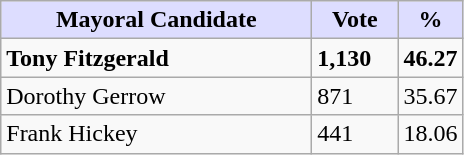<table class="wikitable">
<tr>
<th style="background:#ddf; width:200px;">Mayoral Candidate</th>
<th style="background:#ddf; width:50px;">Vote</th>
<th style="background:#ddf; width:30px;">%</th>
</tr>
<tr>
<td><strong>Tony Fitzgerald</strong></td>
<td><strong>1,130</strong></td>
<td><strong>46.27</strong></td>
</tr>
<tr>
<td>Dorothy Gerrow</td>
<td>871</td>
<td>35.67</td>
</tr>
<tr>
<td>Frank Hickey</td>
<td>441</td>
<td>18.06</td>
</tr>
</table>
